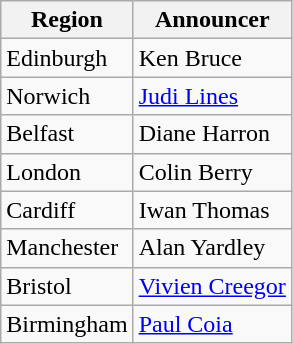<table class="wikitable">
<tr>
<th>Region</th>
<th>Announcer</th>
</tr>
<tr>
<td>Edinburgh</td>
<td>Ken Bruce</td>
</tr>
<tr>
<td>Norwich</td>
<td><a href='#'>Judi Lines</a></td>
</tr>
<tr>
<td>Belfast</td>
<td>Diane Harron</td>
</tr>
<tr>
<td>London</td>
<td>Colin Berry</td>
</tr>
<tr>
<td>Cardiff</td>
<td>Iwan Thomas</td>
</tr>
<tr>
<td>Manchester</td>
<td>Alan Yardley</td>
</tr>
<tr>
<td>Bristol</td>
<td><a href='#'>Vivien Creegor</a></td>
</tr>
<tr>
<td>Birmingham</td>
<td><a href='#'>Paul Coia</a></td>
</tr>
</table>
